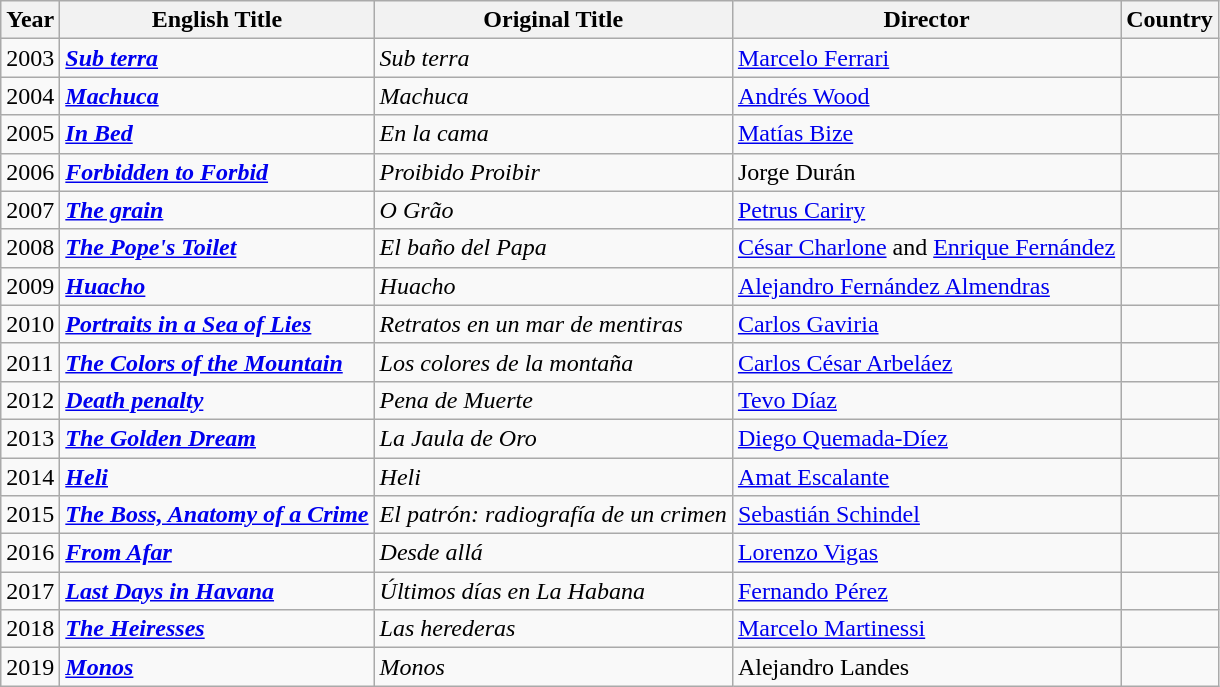<table class="wikitable sortable">
<tr>
<th>Year</th>
<th>English Title</th>
<th>Original Title</th>
<th>Director</th>
<th>Country</th>
</tr>
<tr>
<td>2003</td>
<td><strong><em><a href='#'>Sub terra</a></em></strong></td>
<td><em>Sub terra</em></td>
<td><a href='#'>Marcelo Ferrari</a></td>
<td></td>
</tr>
<tr>
<td>2004</td>
<td><strong><em><a href='#'>Machuca</a></em></strong></td>
<td><em>Machuca</em></td>
<td><a href='#'>Andrés Wood</a></td>
<td></td>
</tr>
<tr>
<td>2005</td>
<td><strong><em><a href='#'>In Bed</a></em></strong></td>
<td><em>En la cama</em></td>
<td><a href='#'>Matías Bize</a></td>
<td></td>
</tr>
<tr>
<td>2006</td>
<td><strong><em><a href='#'>Forbidden to Forbid</a></em></strong></td>
<td><em>Proibido Proibir</em></td>
<td>Jorge Durán</td>
<td></td>
</tr>
<tr>
<td>2007</td>
<td><strong><em><a href='#'>The grain</a></em></strong></td>
<td><em>O Grão</em></td>
<td><a href='#'>Petrus Cariry</a></td>
<td></td>
</tr>
<tr>
<td>2008</td>
<td><strong><em><a href='#'>The Pope's Toilet</a></em></strong></td>
<td><em>El baño del Papa</em></td>
<td><a href='#'>César Charlone</a> and <a href='#'>Enrique Fernández</a></td>
<td></td>
</tr>
<tr>
<td>2009</td>
<td><strong><em><a href='#'>Huacho</a></em></strong></td>
<td><em>Huacho</em></td>
<td><a href='#'>Alejandro Fernández Almendras</a></td>
<td></td>
</tr>
<tr>
<td>2010</td>
<td><strong><em><a href='#'>Portraits in a Sea of Lies</a></em></strong></td>
<td><em>Retratos en un mar de mentiras</em></td>
<td><a href='#'>Carlos Gaviria</a></td>
<td></td>
</tr>
<tr>
<td>2011</td>
<td><strong><em><a href='#'>The Colors of the Mountain</a></em></strong></td>
<td><em>Los colores de la montaña</em></td>
<td><a href='#'>Carlos César Arbeláez</a></td>
<td></td>
</tr>
<tr>
<td>2012</td>
<td><strong><em><a href='#'>Death penalty</a></em></strong></td>
<td><em>Pena de Muerte</em></td>
<td><a href='#'>Tevo Díaz</a></td>
<td></td>
</tr>
<tr>
<td>2013</td>
<td><strong><em><a href='#'>The Golden Dream</a></em></strong></td>
<td><em>La Jaula de Oro</em></td>
<td><a href='#'>Diego Quemada-Díez</a></td>
<td></td>
</tr>
<tr>
<td>2014</td>
<td><strong><em><a href='#'>Heli</a></em></strong></td>
<td><em>Heli</em></td>
<td><a href='#'>Amat Escalante</a></td>
<td></td>
</tr>
<tr>
<td>2015</td>
<td><strong><em><a href='#'>The Boss, Anatomy of a Crime</a></em></strong></td>
<td><em>El patrón: radiografía de un crimen</em></td>
<td><a href='#'>Sebastián Schindel</a></td>
<td></td>
</tr>
<tr>
<td>2016</td>
<td><strong><em><a href='#'>From Afar</a></em></strong></td>
<td><em>Desde allá</em></td>
<td><a href='#'>Lorenzo Vigas</a></td>
<td></td>
</tr>
<tr>
<td>2017</td>
<td><strong><em><a href='#'>Last Days in Havana</a></em></strong></td>
<td><em>Últimos días en La Habana</em></td>
<td><a href='#'>Fernando Pérez</a></td>
<td></td>
</tr>
<tr>
<td>2018</td>
<td><strong><em><a href='#'>The Heiresses</a></em></strong></td>
<td><em>Las herederas</em></td>
<td><a href='#'>Marcelo Martinessi</a></td>
<td></td>
</tr>
<tr>
<td>2019</td>
<td><strong><em><a href='#'>Monos</a></em></strong></td>
<td><em>Monos</em></td>
<td>Alejandro Landes</td>
<td></td>
</tr>
</table>
